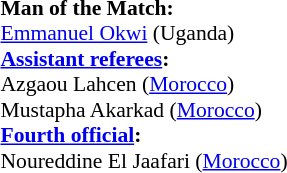<table width=50% style="font-size: 90%">
<tr>
<td><br><strong>Man of the Match:</strong>
<br><a href='#'>Emmanuel Okwi</a> (Uganda)<br><strong><a href='#'>Assistant referees</a>:</strong>
<br>Azgaou Lahcen (<a href='#'>Morocco</a>)
<br>Mustapha Akarkad (<a href='#'>Morocco</a>)
<br><strong><a href='#'>Fourth official</a>:</strong>
<br>Noureddine El Jaafari (<a href='#'>Morocco</a>)</td>
</tr>
</table>
